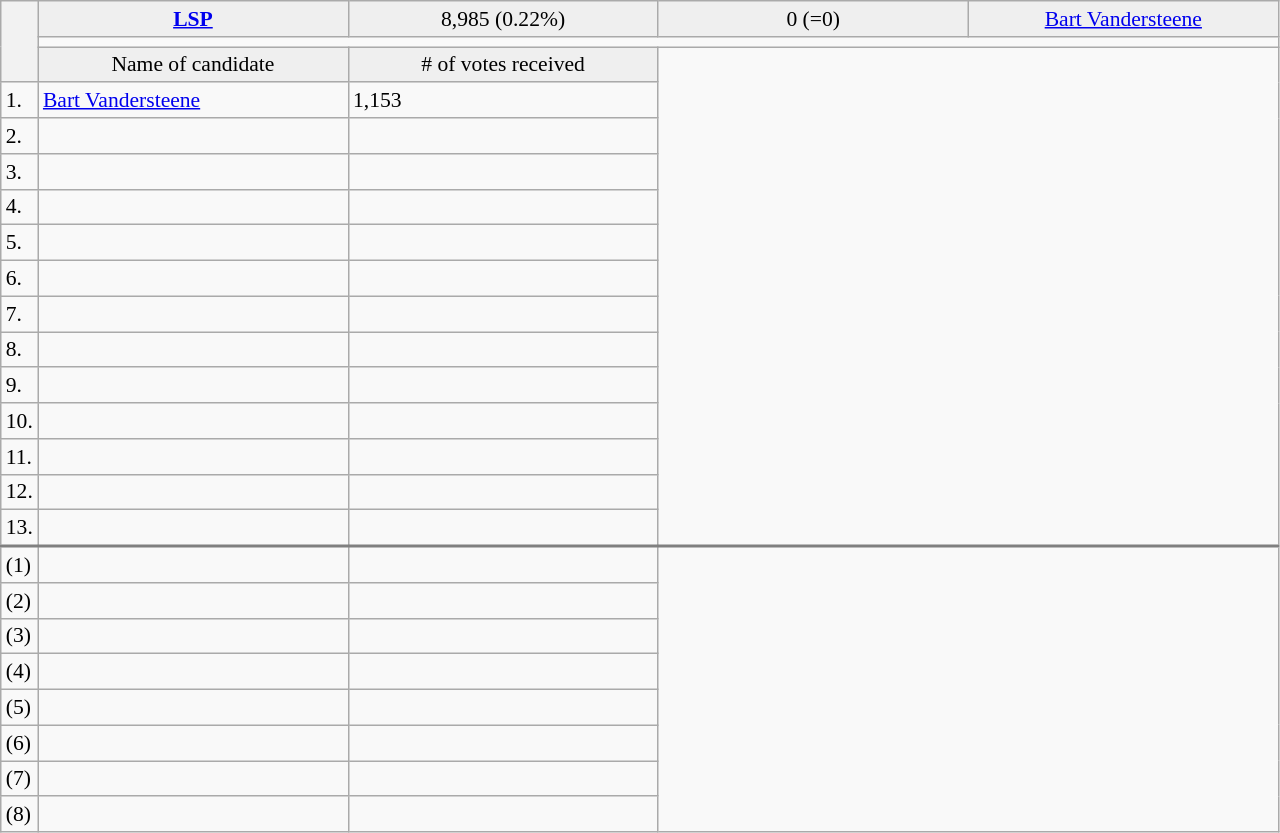<table class="wikitable collapsible collapsed" style=text-align:left;font-size:90%>
<tr>
<th rowspan=3></th>
<td bgcolor=efefef width=200 align=center><strong> <a href='#'>LSP</a></strong></td>
<td bgcolor=efefef width=200 align=center>8,985 (0.22%)</td>
<td bgcolor=efefef width=200 align=center>0 (=0)</td>
<td bgcolor=efefef width=200 align=center><a href='#'>Bart Vandersteene</a></td>
</tr>
<tr>
<td colspan=4 bgcolor=></td>
</tr>
<tr>
<td bgcolor=efefef align=center>Name of candidate</td>
<td bgcolor=efefef align=center># of votes received</td>
</tr>
<tr>
<td>1.</td>
<td><a href='#'>Bart Vandersteene</a></td>
<td>1,153</td>
</tr>
<tr>
<td>2.</td>
<td></td>
<td></td>
</tr>
<tr>
<td>3.</td>
<td></td>
<td></td>
</tr>
<tr>
<td>4.</td>
<td></td>
<td></td>
</tr>
<tr>
<td>5.</td>
<td></td>
<td></td>
</tr>
<tr>
<td>6.</td>
<td></td>
<td></td>
</tr>
<tr>
<td>7.</td>
<td></td>
<td></td>
</tr>
<tr>
<td>8.</td>
<td></td>
<td></td>
</tr>
<tr>
<td>9.</td>
<td></td>
<td></td>
</tr>
<tr>
<td>10.</td>
<td></td>
<td></td>
</tr>
<tr>
<td>11.</td>
<td></td>
<td></td>
</tr>
<tr>
<td>12.</td>
<td></td>
<td></td>
</tr>
<tr>
<td>13.</td>
<td></td>
<td></td>
</tr>
<tr style="border-top:2px solid gray;">
<td>(1)</td>
<td></td>
<td></td>
</tr>
<tr>
<td>(2)</td>
<td></td>
<td></td>
</tr>
<tr>
<td>(3)</td>
<td></td>
<td></td>
</tr>
<tr>
<td>(4)</td>
<td></td>
<td></td>
</tr>
<tr>
<td>(5)</td>
<td></td>
<td></td>
</tr>
<tr>
<td>(6)</td>
<td></td>
<td></td>
</tr>
<tr>
<td>(7)</td>
<td></td>
<td></td>
</tr>
<tr>
<td>(8)</td>
<td></td>
<td></td>
</tr>
</table>
